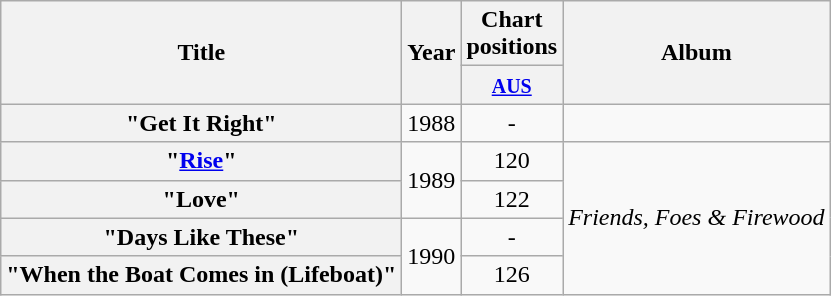<table class="wikitable plainrowheaders" style="text-align:center;">
<tr>
<th rowspan="2">Title</th>
<th rowspan="2">Year</th>
<th colspan="1">Chart positions</th>
<th rowspan="2">Album</th>
</tr>
<tr>
<th width="40"><small><a href='#'>AUS</a></small><br></th>
</tr>
<tr>
<th scope="row">"Get It Right"</th>
<td>1988</td>
<td>-</td>
<td></td>
</tr>
<tr>
<th scope="row">"<a href='#'>Rise</a>"</th>
<td rowspan="2">1989</td>
<td>120</td>
<td rowspan="4"><em>Friends, Foes & Firewood</em></td>
</tr>
<tr>
<th scope="row">"Love"</th>
<td>122</td>
</tr>
<tr>
<th scope="row">"Days Like These"</th>
<td rowspan="2">1990</td>
<td>-</td>
</tr>
<tr>
<th scope="row">"When the Boat Comes in (Lifeboat)"</th>
<td>126</td>
</tr>
</table>
